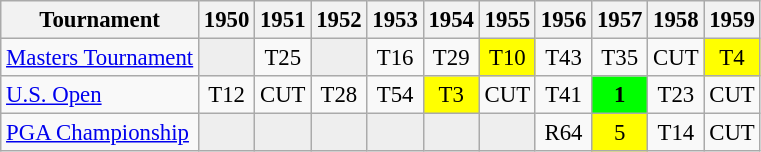<table class="wikitable" style="font-size:95%;text-align:center;">
<tr>
<th>Tournament</th>
<th>1950</th>
<th>1951</th>
<th>1952</th>
<th>1953</th>
<th>1954</th>
<th>1955</th>
<th>1956</th>
<th>1957</th>
<th>1958</th>
<th>1959</th>
</tr>
<tr>
<td align=left><a href='#'>Masters Tournament</a></td>
<td style="background:#eeeeee;"></td>
<td>T25</td>
<td style="background:#eeeeee;"></td>
<td>T16</td>
<td>T29</td>
<td style="background:yellow;">T10</td>
<td>T43</td>
<td>T35</td>
<td>CUT</td>
<td style="background:yellow;">T4</td>
</tr>
<tr>
<td align=left><a href='#'>U.S. Open</a></td>
<td>T12</td>
<td>CUT</td>
<td>T28</td>
<td>T54</td>
<td style="background:yellow;">T3</td>
<td>CUT</td>
<td>T41</td>
<td style="background:lime;"><strong>1</strong></td>
<td>T23</td>
<td>CUT</td>
</tr>
<tr>
<td align=left><a href='#'>PGA Championship</a></td>
<td style="background:#eeeeee;"></td>
<td style="background:#eeeeee;"></td>
<td style="background:#eeeeee;"></td>
<td style="background:#eeeeee;"></td>
<td style="background:#eeeeee;"></td>
<td style="background:#eeeeee;"></td>
<td>R64</td>
<td style="background:yellow;">5</td>
<td>T14</td>
<td>CUT</td>
</tr>
</table>
